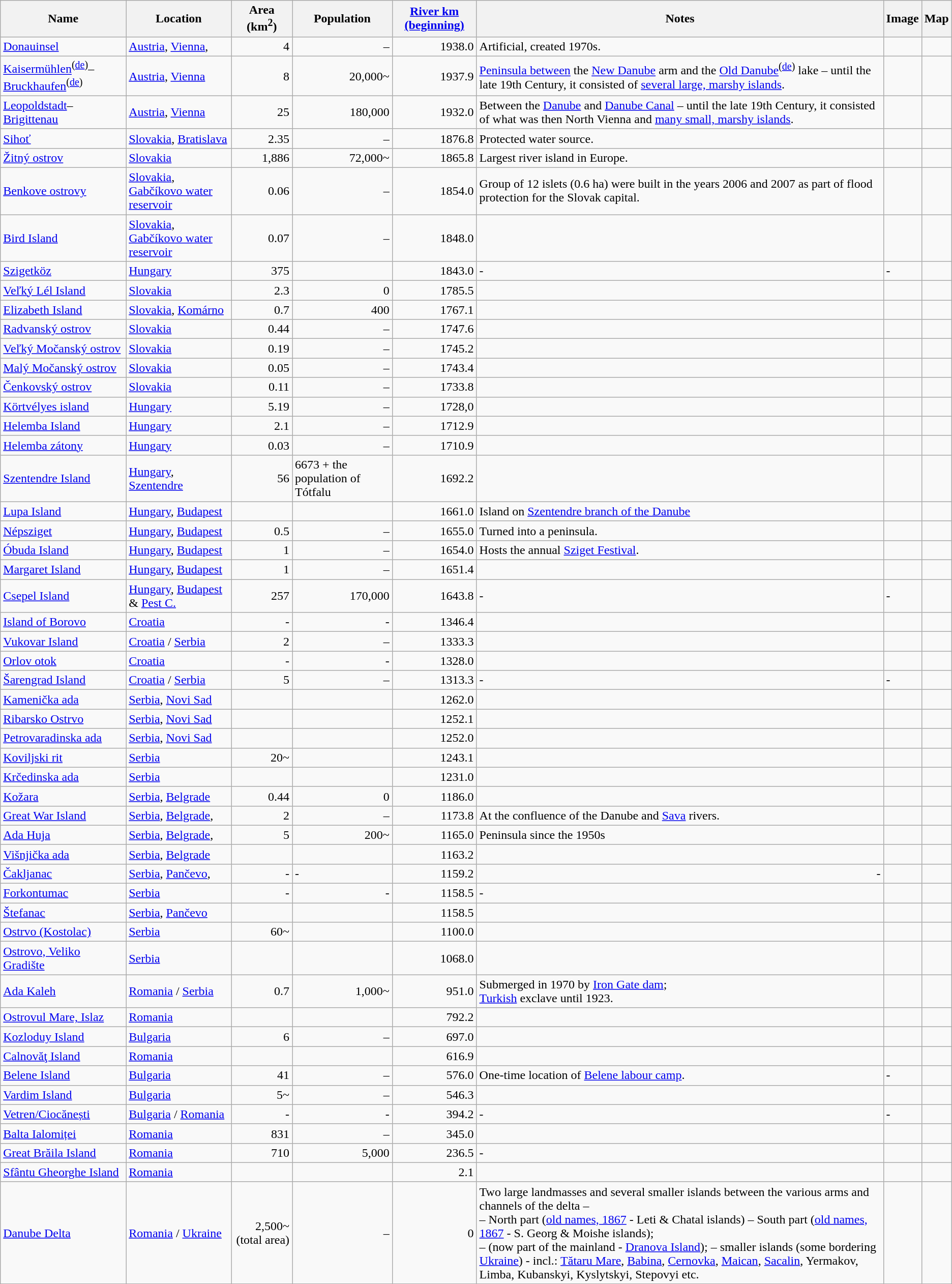<table class="wikitable sortable" border="1">
<tr>
<th>Name</th>
<th>Location</th>
<th data-sort-type="number">Area (km<sup>2</sup>)</th>
<th data-sort-type="number">Population</th>
<th><a href='#'>River km (beginning)</a></th>
<th>Notes</th>
<th>Image</th>
<th>Map</th>
</tr>
<tr>
<td><a href='#'>Donauinsel</a></td>
<td><a href='#'>Austria</a>, <a href='#'>Vienna</a>,</td>
<td align="right">4</td>
<td align="right">–</td>
<td align="right">1938.0</td>
<td>Artificial, created 1970s.</td>
<td></td>
<td></td>
</tr>
<tr>
<td><a href='#'>Kaisermühlen</a><sup>(<a href='#'>de</a>)</sup>–<a href='#'>Bruckhaufen</a><sup>(<a href='#'>de</a>)</sup></td>
<td><a href='#'>Austria</a>, <a href='#'>Vienna</a></td>
<td align="right">8</td>
<td align="right">20,000~</td>
<td align="right">1937.9</td>
<td><a href='#'>Peninsula between</a> the <a href='#'>New Danube</a> arm and the <a href='#'>Old Danube</a><sup>(<a href='#'>de</a>)</sup> lake – until the late 19th Century, it consisted of <a href='#'>several large, marshy islands</a>.</td>
<td></td>
<td></td>
</tr>
<tr>
<td><a href='#'>Leopoldstadt</a>–<a href='#'>Brigittenau</a></td>
<td><a href='#'>Austria</a>, <a href='#'>Vienna</a></td>
<td align="right">25</td>
<td align="right">180,000</td>
<td align="right">1932.0</td>
<td>Between the <a href='#'>Danube</a> and <a href='#'>Danube Canal</a> – until the late 19th Century, it consisted of what was then North Vienna and <a href='#'>many small, marshy islands</a>.</td>
<td></td>
<td></td>
</tr>
<tr>
<td><a href='#'>Sihoť</a></td>
<td><a href='#'>Slovakia</a>, <a href='#'>Bratislava</a></td>
<td align="right">2.35</td>
<td align="right">–</td>
<td align="right">1876.8</td>
<td>Protected water source.</td>
<td></td>
<td></td>
</tr>
<tr>
<td><a href='#'>Žitný ostrov</a></td>
<td><a href='#'>Slovakia</a></td>
<td align="right">1,886</td>
<td align="right">72,000~</td>
<td align="right">1865.8</td>
<td>Largest river island in Europe.</td>
<td></td>
<td></td>
</tr>
<tr>
<td><a href='#'>Benkove ostrovy</a></td>
<td><a href='#'>Slovakia</a>, <a href='#'>Gabčíkovo water reservoir</a></td>
<td align="right">0.06</td>
<td align="right">–</td>
<td align="right">1854.0</td>
<td>Group of 12 islets (0.6 ha) were built in the years 2006 and 2007 as part of flood protection for the Slovak capital.</td>
<td></td>
<td></td>
</tr>
<tr>
<td><a href='#'>Bird Island</a></td>
<td><a href='#'>Slovakia</a>, <a href='#'>Gabčíkovo water reservoir</a></td>
<td align="right">0.07</td>
<td align="right">–</td>
<td align="right">1848.0</td>
<td></td>
<td></td>
</tr>
<tr>
<td><a href='#'>Szigetköz</a></td>
<td><a href='#'>Hungary</a></td>
<td align="right">375</td>
<td align="right"></td>
<td align="right">1843.0</td>
<td>-</td>
<td>-</td>
<td></td>
</tr>
<tr>
<td><a href='#'>Veľký Lél Island</a></td>
<td><a href='#'>Slovakia</a></td>
<td align="right">2.3</td>
<td align="right">0</td>
<td align="right">1785.5</td>
<td></td>
<td></td>
<td></td>
</tr>
<tr>
<td><a href='#'>Elizabeth Island</a></td>
<td><a href='#'>Slovakia</a>, <a href='#'>Komárno</a></td>
<td align="right">0.7</td>
<td align="right">400</td>
<td align="right">1767.1</td>
<td></td>
<td></td>
<td></td>
</tr>
<tr>
<td><a href='#'>Radvanský ostrov</a></td>
<td><a href='#'>Slovakia</a></td>
<td align="right">0.44</td>
<td align="right">–</td>
<td align="right">1747.6</td>
<td></td>
<td></td>
<td></td>
</tr>
<tr>
<td><a href='#'>Veľký Močanský ostrov</a></td>
<td><a href='#'>Slovakia</a></td>
<td align="right">0.19</td>
<td align="right">–</td>
<td align="right">1745.2</td>
<td></td>
<td></td>
<td></td>
</tr>
<tr>
<td><a href='#'>Malý Močanský ostrov</a></td>
<td><a href='#'>Slovakia</a></td>
<td align="right">0.05</td>
<td align="right">–</td>
<td align="right">1743.4</td>
<td></td>
<td></td>
<td></td>
</tr>
<tr>
<td><a href='#'>Čenkovský ostrov</a></td>
<td><a href='#'>Slovakia</a></td>
<td align="right">0.11</td>
<td align="right">–</td>
<td align="right">1733.8</td>
<td></td>
<td></td>
<td></td>
</tr>
<tr>
<td><a href='#'>Körtvélyes island</a></td>
<td><a href='#'>Hungary</a></td>
<td align="right">5.19</td>
<td align="right">–</td>
<td align="right">1728,0</td>
<td></td>
<td></td>
<td></td>
</tr>
<tr>
<td><a href='#'>Helemba Island</a></td>
<td><a href='#'>Hungary</a></td>
<td align="right">2.1</td>
<td align="right">–</td>
<td align="right">1712.9</td>
<td></td>
<td></td>
<td></td>
</tr>
<tr>
<td><a href='#'>Helemba zátony</a></td>
<td><a href='#'>Hungary</a></td>
<td align="right">0.03</td>
<td align="right">–</td>
<td align="right">1710.9</td>
<td></td>
<td></td>
<td></td>
</tr>
<tr>
<td><a href='#'>Szentendre Island</a></td>
<td><a href='#'>Hungary</a>, <a href='#'>Szentendre</a></td>
<td align="right">56</td>
<td>6673 + the population of Tótfalu</td>
<td align="right">1692.2</td>
<td></td>
<td></td>
<td></td>
</tr>
<tr>
<td><a href='#'>Lupa Island</a></td>
<td><a href='#'>Hungary</a>, <a href='#'>Budapest</a></td>
<td></td>
<td></td>
<td align="right">1661.0</td>
<td>Island on <a href='#'>Szentendre branch of the Danube</a></td>
<td></td>
<td></td>
</tr>
<tr>
<td><a href='#'>Népsziget</a></td>
<td><a href='#'>Hungary</a>, <a href='#'>Budapest</a></td>
<td align="right">0.5</td>
<td align="right">–</td>
<td align="right">1655.0</td>
<td>Turned into a peninsula.</td>
<td></td>
<td></td>
</tr>
<tr>
<td><a href='#'>Óbuda Island</a></td>
<td><a href='#'>Hungary</a>, <a href='#'>Budapest</a></td>
<td align="right">1</td>
<td align="right">–</td>
<td align="right">1654.0</td>
<td>Hosts the annual <a href='#'>Sziget Festival</a>.</td>
<td></td>
<td></td>
</tr>
<tr>
<td><a href='#'>Margaret Island</a></td>
<td><a href='#'>Hungary</a>, <a href='#'>Budapest</a></td>
<td align="right">1</td>
<td align="right">–</td>
<td align="right">1651.4</td>
<td></td>
<td></td>
<td></td>
</tr>
<tr>
<td><a href='#'>Csepel Island</a></td>
<td><a href='#'>Hungary</a>, <a href='#'>Budapest</a> & <a href='#'>Pest C.</a></td>
<td align="right">257</td>
<td align="right">170,000</td>
<td align="right">1643.8</td>
<td>-</td>
<td>-</td>
<td></td>
</tr>
<tr>
<td><a href='#'>Island of Borovo</a></td>
<td><a href='#'>Croatia</a></td>
<td align="right">-</td>
<td align="right">-</td>
<td align="right">1346.4</td>
<td></td>
<td></td>
<td></td>
</tr>
<tr>
<td><a href='#'>Vukovar Island</a></td>
<td><a href='#'>Croatia</a> / <a href='#'>Serbia</a></td>
<td align="right">2</td>
<td align="right">–</td>
<td align="right">1333.3</td>
<td></td>
<td></td>
<td></td>
</tr>
<tr>
<td><a href='#'>Orlov otok</a></td>
<td><a href='#'>Croatia</a></td>
<td align="right">-</td>
<td align="right">-</td>
<td align="right">1328.0</td>
<td></td>
<td></td>
<td></td>
</tr>
<tr>
<td><a href='#'>Šarengrad Island</a></td>
<td><a href='#'>Croatia</a> / <a href='#'>Serbia</a></td>
<td align="right">5</td>
<td align="right">–</td>
<td align="right">1313.3</td>
<td>-</td>
<td>-</td>
<td></td>
</tr>
<tr>
<td><a href='#'>Kamenička ada</a></td>
<td><a href='#'>Serbia</a>, <a href='#'>Novi Sad</a></td>
<td></td>
<td></td>
<td align="right">1262.0</td>
<td></td>
<td></td>
<td></td>
</tr>
<tr>
<td><a href='#'>Ribarsko Ostrvo</a></td>
<td><a href='#'>Serbia</a>, <a href='#'>Novi Sad</a></td>
<td></td>
<td></td>
<td align="right">1252.1</td>
<td></td>
<td></td>
<td></td>
</tr>
<tr>
<td><a href='#'>Petrovaradinska ada</a></td>
<td><a href='#'>Serbia</a>, <a href='#'>Novi Sad</a></td>
<td></td>
<td></td>
<td align="right">1252.0</td>
<td></td>
<td></td>
<td></td>
</tr>
<tr>
<td><a href='#'>Koviljski rit</a></td>
<td><a href='#'>Serbia</a></td>
<td align="right">20~</td>
<td></td>
<td align="right">1243.1</td>
<td></td>
<td></td>
<td></td>
</tr>
<tr>
<td><a href='#'>Krčedinska ada</a></td>
<td><a href='#'>Serbia</a></td>
<td></td>
<td></td>
<td align="right">1231.0</td>
<td></td>
<td></td>
<td></td>
</tr>
<tr>
<td><a href='#'>Kožara</a></td>
<td><a href='#'>Serbia</a>, <a href='#'>Belgrade</a></td>
<td align="right">0.44</td>
<td align="right">0</td>
<td align="right">1186.0</td>
<td></td>
<td></td>
<td></td>
</tr>
<tr>
<td><a href='#'>Great War Island</a></td>
<td><a href='#'>Serbia</a>, <a href='#'>Belgrade</a>,</td>
<td align="right">2</td>
<td align="right">–</td>
<td align="right">1173.8</td>
<td>At the confluence of the Danube and <a href='#'>Sava</a> rivers.</td>
<td></td>
<td></td>
</tr>
<tr>
<td><a href='#'>Ada Huja</a></td>
<td><a href='#'>Serbia</a>, <a href='#'>Belgrade</a>,</td>
<td align="right">5</td>
<td align="right">200~</td>
<td align="right">1165.0</td>
<td>Peninsula since the 1950s</td>
<td></td>
<td></td>
</tr>
<tr>
<td><a href='#'>Višnjička ada</a></td>
<td><a href='#'>Serbia</a>, <a href='#'>Belgrade</a></td>
<td></td>
<td></td>
<td align="right">1163.2</td>
<td></td>
<td></td>
<td></td>
</tr>
<tr>
<td><a href='#'>Čakljanac</a></td>
<td><a href='#'>Serbia</a>, <a href='#'>Pančevo</a>,</td>
<td align="right">-</td>
<td>-</td>
<td align="right">1159.2</td>
<td align="right">-</td>
<td></td>
<td></td>
</tr>
<tr>
<td><a href='#'>Forkontumac</a></td>
<td><a href='#'>Serbia</a></td>
<td align="right">-</td>
<td align="right">-</td>
<td align="right">1158.5</td>
<td>-</td>
<td></td>
<td></td>
</tr>
<tr>
<td><a href='#'>Štefanac</a></td>
<td><a href='#'>Serbia</a>, <a href='#'>Pančevo</a></td>
<td></td>
<td></td>
<td align="right">1158.5</td>
<td></td>
<td></td>
<td></td>
</tr>
<tr>
<td><a href='#'>Ostrvo (Kostolac)</a></td>
<td><a href='#'>Serbia</a></td>
<td align="right">60~</td>
<td></td>
<td align="right">1100.0</td>
<td></td>
<td></td>
<td></td>
</tr>
<tr>
<td><a href='#'>Ostrovo, Veliko Gradište</a></td>
<td><a href='#'>Serbia</a></td>
<td></td>
<td></td>
<td align="right">1068.0</td>
<td></td>
<td></td>
<td></td>
</tr>
<tr>
<td><a href='#'>Ada Kaleh</a></td>
<td><a href='#'>Romania</a> / <a href='#'>Serbia</a></td>
<td align="right">0.7</td>
<td align="right">1,000~</td>
<td align="right">951.0</td>
<td>Submerged in 1970 by <a href='#'>Iron Gate dam</a>;<br><a href='#'>Turkish</a> exclave until 1923.</td>
<td></td>
<td></td>
</tr>
<tr>
<td><a href='#'>Ostrovul Mare, Islaz</a></td>
<td><a href='#'>Romania</a></td>
<td></td>
<td></td>
<td align="right">792.2</td>
<td></td>
<td></td>
<td></td>
</tr>
<tr>
<td><a href='#'>Kozloduy Island</a></td>
<td><a href='#'>Bulgaria</a></td>
<td align="right">6</td>
<td align="right">–</td>
<td align="right">697.0</td>
<td></td>
<td></td>
<td></td>
</tr>
<tr>
<td><a href='#'>Calnovăţ Island</a></td>
<td><a href='#'>Romania</a></td>
<td align="right"></td>
<td align="right"></td>
<td align="right">616.9</td>
<td></td>
<td></td>
<td></td>
</tr>
<tr>
<td><a href='#'>Belene Island</a></td>
<td><a href='#'>Bulgaria</a></td>
<td align="right">41</td>
<td align="right">–</td>
<td align="right">576.0</td>
<td>One-time location of <a href='#'>Belene labour camp</a>.</td>
<td>-</td>
<td></td>
</tr>
<tr>
<td><a href='#'>Vardim Island</a></td>
<td><a href='#'>Bulgaria</a></td>
<td align="right">5~</td>
<td align="right">–</td>
<td align="right">546.3</td>
<td></td>
<td></td>
<td></td>
</tr>
<tr>
<td><a href='#'>Vetren/Ciocănești</a></td>
<td><a href='#'>Bulgaria</a> / <a href='#'>Romania</a></td>
<td align="right">-</td>
<td align="right">-</td>
<td align="right">394.2</td>
<td>-</td>
<td>-</td>
<td></td>
</tr>
<tr>
<td><a href='#'>Balta Ialomiței</a></td>
<td><a href='#'>Romania</a></td>
<td align="right">831</td>
<td align="right">–</td>
<td align="right">345.0</td>
<td></td>
<td></td>
<td></td>
</tr>
<tr>
<td><a href='#'>Great Brăila Island</a></td>
<td><a href='#'>Romania</a></td>
<td align="right">710</td>
<td align="right">5,000</td>
<td align="right">236.5</td>
<td>-</td>
<td></td>
<td></td>
</tr>
<tr>
<td><a href='#'>Sfântu Gheorghe Island</a></td>
<td><a href='#'>Romania</a></td>
<td></td>
<td></td>
<td align="right">2.1</td>
<td></td>
<td></td>
<td></td>
</tr>
<tr>
<td><a href='#'>Danube Delta</a></td>
<td><a href='#'>Romania</a> / <a href='#'>Ukraine</a></td>
<td align="right">2,500~<br>(total area)</td>
<td align="right">–</td>
<td align="right">0</td>
<td>Two large landmasses and several smaller islands between the various arms and channels of the delta –<br>– North part (<a href='#'>old names, 1867</a> - Leti & Chatal islands)
– South part (<a href='#'>old names, 1867</a> - S. Georg & Moishe islands);<br>– (now part of the mainland - <a href='#'>Dranova Island</a>);
– smaller islands (some bordering <a href='#'>Ukraine</a>) - incl.: <a href='#'>Tătaru Mare</a>, <a href='#'>Babina</a>, <a href='#'>Cernovka</a>, <a href='#'>Maican</a>, <a href='#'>Sacalin</a>, Yermakov, Limba, Kubanskyi, Kyslytskyi, Stepovyi etc.</td>
<td></td>
<td></td>
</tr>
</table>
